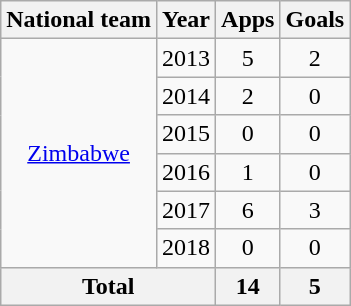<table class="wikitable" style="text-align:center">
<tr>
<th>National team</th>
<th>Year</th>
<th>Apps</th>
<th>Goals</th>
</tr>
<tr>
<td rowspan="6"><a href='#'>Zimbabwe</a></td>
<td>2013</td>
<td>5</td>
<td>2</td>
</tr>
<tr>
<td>2014</td>
<td>2</td>
<td>0</td>
</tr>
<tr>
<td>2015</td>
<td>0</td>
<td>0</td>
</tr>
<tr>
<td>2016</td>
<td>1</td>
<td>0</td>
</tr>
<tr>
<td>2017</td>
<td>6</td>
<td>3</td>
</tr>
<tr>
<td>2018</td>
<td>0</td>
<td>0</td>
</tr>
<tr>
<th colspan=2>Total</th>
<th>14</th>
<th>5</th>
</tr>
</table>
